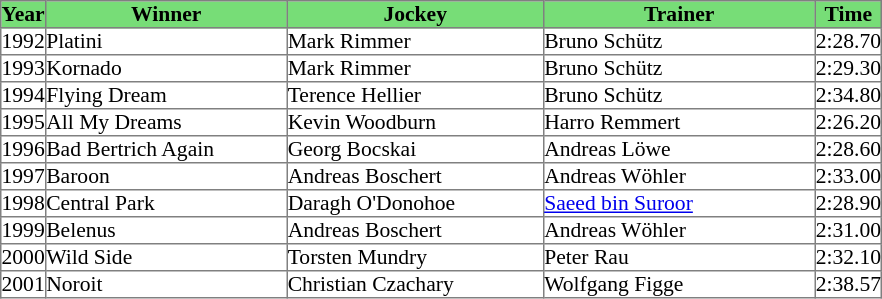<table class = "sortable" | border="1" cellpadding="0" style="border-collapse: collapse; font-size:90%">
<tr bgcolor="#77dd77" align="center">
<th>Year</th>
<th>Winner</th>
<th>Jockey</th>
<th>Trainer</th>
<th>Time</th>
</tr>
<tr>
<td>1992</td>
<td width=160px>Platini</td>
<td width=170px>Mark Rimmer</td>
<td width=180px>Bruno Schütz</td>
<td>2:28.70</td>
</tr>
<tr>
<td>1993</td>
<td>Kornado</td>
<td>Mark Rimmer</td>
<td>Bruno Schütz</td>
<td>2:29.30</td>
</tr>
<tr>
<td>1994</td>
<td>Flying Dream</td>
<td>Terence Hellier</td>
<td>Bruno Schütz</td>
<td>2:34.80</td>
</tr>
<tr>
<td>1995</td>
<td>All My Dreams</td>
<td>Kevin Woodburn</td>
<td>Harro Remmert</td>
<td>2:26.20</td>
</tr>
<tr>
<td>1996</td>
<td>Bad Bertrich Again</td>
<td>Georg Bocskai</td>
<td>Andreas Löwe</td>
<td>2:28.60</td>
</tr>
<tr>
<td>1997</td>
<td>Baroon</td>
<td>Andreas Boschert</td>
<td>Andreas Wöhler</td>
<td>2:33.00</td>
</tr>
<tr>
<td>1998</td>
<td>Central Park</td>
<td>Daragh O'Donohoe</td>
<td><a href='#'>Saeed bin Suroor</a></td>
<td>2:28.90</td>
</tr>
<tr>
<td>1999</td>
<td>Belenus</td>
<td>Andreas Boschert</td>
<td>Andreas Wöhler</td>
<td>2:31.00</td>
</tr>
<tr>
<td>2000</td>
<td>Wild Side</td>
<td>Torsten Mundry</td>
<td>Peter Rau</td>
<td>2:32.10</td>
</tr>
<tr>
<td>2001</td>
<td>Noroit </td>
<td>Christian Czachary</td>
<td>Wolfgang Figge</td>
<td>2:38.57</td>
</tr>
</table>
